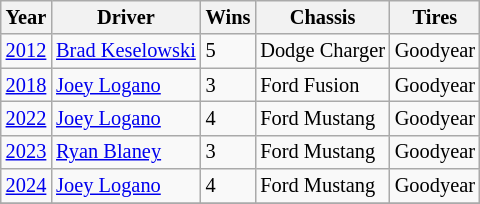<table class="wikitable" style="font-size: 85%">
<tr>
<th>Year</th>
<th>Driver</th>
<th>Wins</th>
<th>Chassis</th>
<th>Tires</th>
</tr>
<tr>
<td><a href='#'>2012</a></td>
<td> <a href='#'>Brad Keselowski</a></td>
<td>5</td>
<td>Dodge Charger</td>
<td>Goodyear</td>
</tr>
<tr>
<td><a href='#'>2018</a></td>
<td> <a href='#'>Joey Logano</a></td>
<td>3</td>
<td>Ford Fusion</td>
<td>Goodyear</td>
</tr>
<tr>
<td><a href='#'>2022</a></td>
<td> <a href='#'>Joey Logano</a></td>
<td>4</td>
<td>Ford Mustang</td>
<td>Goodyear</td>
</tr>
<tr>
<td><a href='#'>2023</a></td>
<td> <a href='#'>Ryan Blaney</a></td>
<td>3</td>
<td>Ford Mustang</td>
<td>Goodyear</td>
</tr>
<tr>
<td><a href='#'>2024</a></td>
<td> <a href='#'>Joey Logano</a></td>
<td>4</td>
<td>Ford Mustang</td>
<td>Goodyear</td>
</tr>
<tr>
</tr>
</table>
